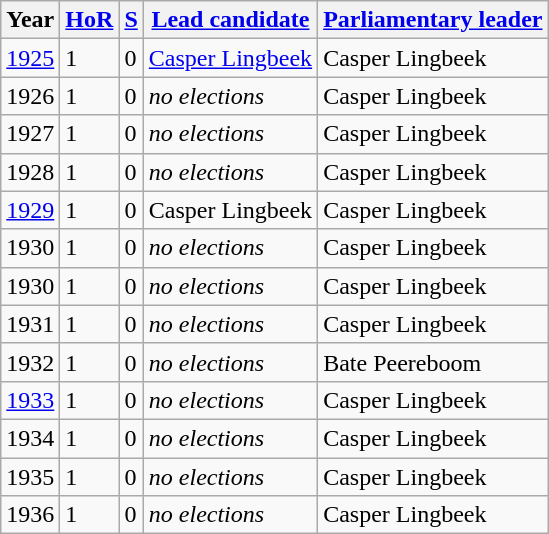<table class="wikitable sortable plainrowheaders">
<tr>
<th>Year</th>
<th><a href='#'>HoR</a></th>
<th><a href='#'>S</a></th>
<th><a href='#'>Lead candidate</a></th>
<th><a href='#'>Parliamentary leader</a></th>
</tr>
<tr>
<td><a href='#'>1925</a></td>
<td>1</td>
<td>0</td>
<td><a href='#'>Casper Lingbeek</a></td>
<td>Casper Lingbeek</td>
</tr>
<tr>
<td>1926</td>
<td>1</td>
<td>0</td>
<td><em>no elections</em></td>
<td>Casper Lingbeek</td>
</tr>
<tr>
<td>1927</td>
<td>1</td>
<td>0</td>
<td><em>no elections</em></td>
<td>Casper Lingbeek</td>
</tr>
<tr>
<td>1928</td>
<td>1</td>
<td>0</td>
<td><em>no elections</em></td>
<td>Casper Lingbeek</td>
</tr>
<tr>
<td><a href='#'>1929</a></td>
<td>1</td>
<td>0</td>
<td>Casper Lingbeek</td>
<td>Casper Lingbeek</td>
</tr>
<tr>
<td>1930</td>
<td>1</td>
<td>0</td>
<td><em>no elections</em></td>
<td>Casper Lingbeek</td>
</tr>
<tr>
<td>1930</td>
<td>1</td>
<td>0</td>
<td><em>no elections</em></td>
<td>Casper Lingbeek</td>
</tr>
<tr>
<td>1931</td>
<td>1</td>
<td>0</td>
<td><em>no elections</em></td>
<td>Casper Lingbeek</td>
</tr>
<tr>
<td>1932</td>
<td>1</td>
<td>0</td>
<td><em>no elections</em></td>
<td>Bate Peereboom</td>
</tr>
<tr>
<td><a href='#'>1933</a></td>
<td>1</td>
<td>0</td>
<td><em>no elections</em></td>
<td>Casper Lingbeek</td>
</tr>
<tr>
<td>1934</td>
<td>1</td>
<td>0</td>
<td><em>no elections</em></td>
<td>Casper Lingbeek</td>
</tr>
<tr>
<td>1935</td>
<td>1</td>
<td>0</td>
<td><em>no elections</em></td>
<td>Casper Lingbeek</td>
</tr>
<tr>
<td>1936</td>
<td>1</td>
<td>0</td>
<td><em>no elections</em></td>
<td>Casper Lingbeek</td>
</tr>
</table>
